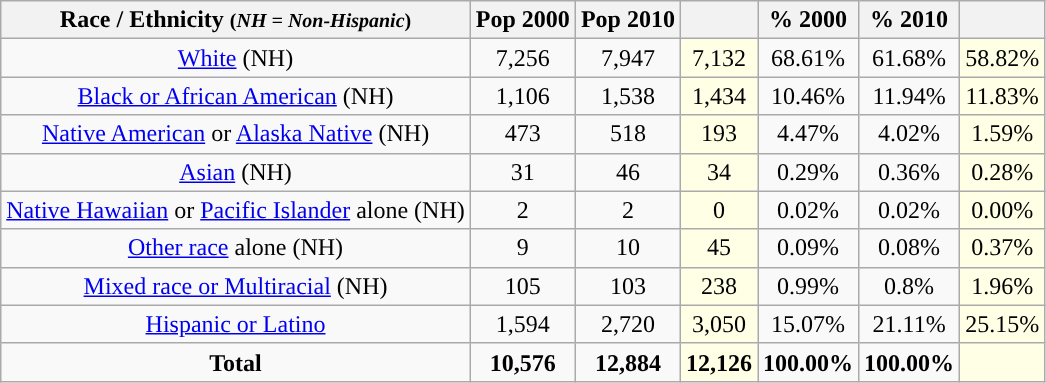<table class="wikitable" style="text-align:center;">
<tr>
<th>Race / Ethnicity <small>(<em>NH = Non-Hispanic</em>)</small></th>
<th>Pop 2000</th>
<th>Pop 2010</th>
<th></th>
<th>% 2000</th>
<th>% 2010</th>
<th></th>
</tr>
<tr>
<td><a href='#'>White</a> (NH)</td>
<td>7,256</td>
<td>7,947</td>
<td style='background: #ffffe6;'>7,132</td>
<td>68.61%</td>
<td>61.68%</td>
<td style='background: #ffffe6;'>58.82%</td>
</tr>
<tr>
<td><a href='#'>Black or African American</a> (NH)</td>
<td>1,106</td>
<td>1,538</td>
<td style='background: #ffffe6;'>1,434</td>
<td>10.46%</td>
<td>11.94%</td>
<td style='background: #ffffe6;'>11.83%</td>
</tr>
<tr>
<td><a href='#'>Native American</a> or <a href='#'>Alaska Native</a> (NH)</td>
<td>473</td>
<td>518</td>
<td style='background: #ffffe6;'>193</td>
<td>4.47%</td>
<td>4.02%</td>
<td style='background: #ffffe6;'>1.59%</td>
</tr>
<tr>
<td><a href='#'>Asian</a> (NH)</td>
<td>31</td>
<td>46</td>
<td style='background: #ffffe6;'>34</td>
<td>0.29%</td>
<td>0.36%</td>
<td style='background: #ffffe6;'>0.28%</td>
</tr>
<tr>
<td><a href='#'>Native Hawaiian</a> or <a href='#'>Pacific Islander</a> alone (NH)</td>
<td>2</td>
<td>2</td>
<td style='background: #ffffe6;'>0</td>
<td>0.02%</td>
<td>0.02%</td>
<td style='background: #ffffe6;'>0.00%</td>
</tr>
<tr>
<td><a href='#'>Other race</a> alone (NH)</td>
<td>9</td>
<td>10</td>
<td style='background: #ffffe6;'>45</td>
<td>0.09%</td>
<td>0.08%</td>
<td style='background: #ffffe6;'>0.37%</td>
</tr>
<tr>
<td><a href='#'>Mixed race or Multiracial</a> (NH)</td>
<td>105</td>
<td>103</td>
<td style='background: #ffffe6;'>238</td>
<td>0.99%</td>
<td>0.8%</td>
<td style='background: #ffffe6;'>1.96%</td>
</tr>
<tr>
<td><a href='#'>Hispanic or Latino</a></td>
<td>1,594</td>
<td>2,720</td>
<td style='background: #ffffe6;'>3,050</td>
<td>15.07%</td>
<td>21.11%</td>
<td style='background: #ffffe6;'>25.15%</td>
</tr>
<tr>
<td><strong>Total</strong></td>
<td><strong>10,576</strong></td>
<td><strong>12,884</strong></td>
<td style='background: #ffffe6;'><strong>12,126</strong></td>
<td><strong>100.00%</strong></td>
<td><strong>100.00%</strong></td>
<td style='background: #ffffe6;'></td>
</tr>
</table>
